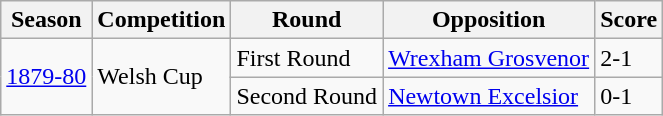<table class="wikitable">
<tr>
<th>Season</th>
<th>Competition</th>
<th>Round</th>
<th>Opposition</th>
<th>Score</th>
</tr>
<tr>
<td rowspan="2"><a href='#'>1879-80</a></td>
<td rowspan="2">Welsh Cup</td>
<td>First Round</td>
<td><a href='#'>Wrexham Grosvenor</a></td>
<td>2-1</td>
</tr>
<tr>
<td>Second Round</td>
<td><a href='#'>Newtown Excelsior</a></td>
<td>0-1</td>
</tr>
</table>
